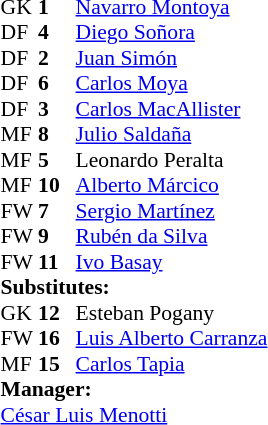<table cellspacing="0" cellpadding="0" style="font-size:90%; margin:0.2em auto;">
<tr>
<th width="25"></th>
<th width="25"></th>
</tr>
<tr>
<td>GK</td>
<td><strong>1</strong></td>
<td> <a href='#'>Navarro Montoya</a></td>
<td></td>
</tr>
<tr>
<td>DF</td>
<td><strong>4</strong></td>
<td> <a href='#'>Diego Soñora</a></td>
</tr>
<tr>
<td>DF</td>
<td><strong>2</strong></td>
<td> <a href='#'>Juan Simón</a></td>
</tr>
<tr>
<td>DF</td>
<td><strong>6</strong></td>
<td> <a href='#'>Carlos Moya</a></td>
</tr>
<tr>
<td>DF</td>
<td><strong>3</strong></td>
<td> <a href='#'>Carlos MacAllister</a></td>
<td></td>
</tr>
<tr>
<td>MF</td>
<td><strong>8</strong></td>
<td> <a href='#'>Julio Saldaña</a></td>
</tr>
<tr>
<td>MF</td>
<td><strong>5</strong></td>
<td> Leonardo Peralta</td>
</tr>
<tr>
<td>MF</td>
<td><strong>10</strong></td>
<td> <a href='#'>Alberto Márcico</a></td>
</tr>
<tr>
<td>FW</td>
<td><strong>7</strong></td>
<td> <a href='#'>Sergio Martínez</a></td>
<td></td>
<td></td>
</tr>
<tr>
<td>FW</td>
<td><strong>9</strong></td>
<td> <a href='#'>Rubén da Silva</a></td>
<td></td>
<td></td>
</tr>
<tr>
<td>FW</td>
<td><strong>11</strong></td>
<td> <a href='#'>Ivo Basay</a></td>
<td></td>
<td></td>
</tr>
<tr>
<td colspan=3><strong>Substitutes:</strong></td>
</tr>
<tr>
<td>GK</td>
<td><strong>12</strong></td>
<td> Esteban Pogany</td>
<td></td>
<td></td>
</tr>
<tr>
<td>FW</td>
<td><strong>16</strong></td>
<td> <a href='#'>Luis Alberto Carranza</a></td>
<td></td>
<td></td>
</tr>
<tr>
<td>MF</td>
<td><strong>15</strong></td>
<td> <a href='#'>Carlos Tapia</a></td>
<td></td>
<td></td>
</tr>
<tr>
<td colspan=3><strong>Manager:</strong></td>
</tr>
<tr>
<td colspan=4> <a href='#'>César Luis Menotti</a></td>
</tr>
</table>
